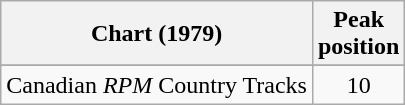<table class="wikitable sortable">
<tr>
<th align="left">Chart (1979)</th>
<th align="center">Peak<br>position</th>
</tr>
<tr>
</tr>
<tr>
<td align="left">Canadian <em>RPM</em> Country Tracks</td>
<td align="center">10</td>
</tr>
</table>
